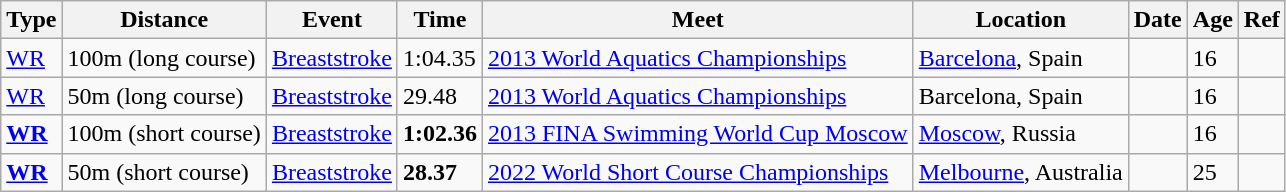<table class="wikitable sortable">
<tr ">
<th>Type</th>
<th>Distance</th>
<th>Event</th>
<th>Time</th>
<th>Meet</th>
<th>Location</th>
<th>Date</th>
<th>Age</th>
<th>Ref</th>
</tr>
<tr>
<td><a href='#'>WR</a></td>
<td>100m (long course)</td>
<td><a href='#'>Breaststroke</a></td>
<td>1:04.35</td>
<td><a href='#'>2013 World Aquatics Championships</a></td>
<td><a href='#'>Barcelona</a>, Spain</td>
<td></td>
<td>16</td>
<td></td>
</tr>
<tr>
<td><a href='#'>WR</a></td>
<td>50m (long course)</td>
<td><a href='#'>Breaststroke</a></td>
<td>29.48</td>
<td><a href='#'>2013 World Aquatics Championships</a></td>
<td>Barcelona, Spain</td>
<td></td>
<td>16</td>
<td></td>
</tr>
<tr>
<td><strong><a href='#'>WR</a></strong></td>
<td>100m (short course)</td>
<td><a href='#'>Breaststroke</a></td>
<td><strong>1:02.36</strong></td>
<td><a href='#'>2013 FINA Swimming World Cup Moscow</a></td>
<td><a href='#'>Moscow</a>, Russia</td>
<td></td>
<td>16</td>
<td></td>
</tr>
<tr>
<td><strong><a href='#'>WR</a></strong></td>
<td>50m (short course)</td>
<td><a href='#'>Breaststroke</a></td>
<td><strong>28.37</strong></td>
<td><a href='#'>2022 World Short Course Championships</a></td>
<td><a href='#'>Melbourne</a>, Australia</td>
<td></td>
<td>25</td>
<td></td>
</tr>
</table>
